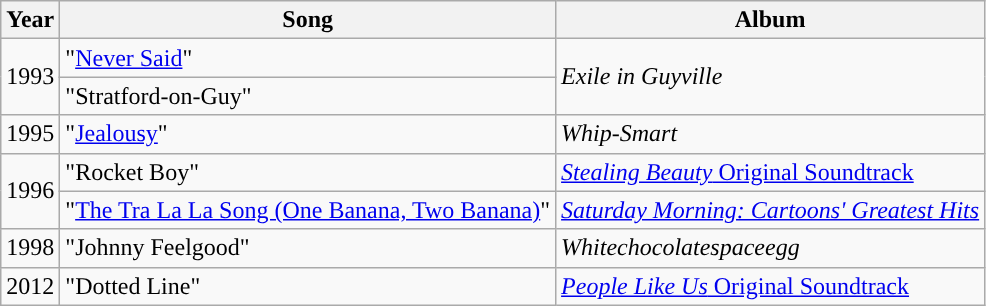<table class="wikitable">
<tr>
<th style="text-align:center;">Year</th>
<th style="text-align:center;">Song</th>
<th style="text-align:center;">Album</th>
</tr>
<tr>
<td rowspan="2">1993</td>
<td>"<a href='#'>Never Said</a>"</td>
<td rowspan="2"><em>Exile in Guyville</em></td>
</tr>
<tr>
<td>"Stratford-on-Guy"</td>
</tr>
<tr>
<td>1995</td>
<td>"<a href='#'>Jealousy</a>"</td>
<td><em>Whip-Smart</em></td>
</tr>
<tr>
<td rowspan="2">1996</td>
<td>"Rocket Boy"</td>
<td><a href='#'><em>Stealing Beauty</em> Original Soundtrack</a></td>
</tr>
<tr>
<td>"<a href='#'>The Tra La La Song (One Banana, Two Banana)</a>"</td>
<td><em><a href='#'>Saturday Morning: Cartoons' Greatest Hits</a></em></td>
</tr>
<tr>
<td>1998</td>
<td>"Johnny Feelgood"</td>
<td><em>Whitechocolatespaceegg</em></td>
</tr>
<tr>
<td>2012</td>
<td>"Dotted Line"</td>
<td><a href='#'><em>People Like Us</em> Original Soundtrack</a></td>
</tr>
</table>
